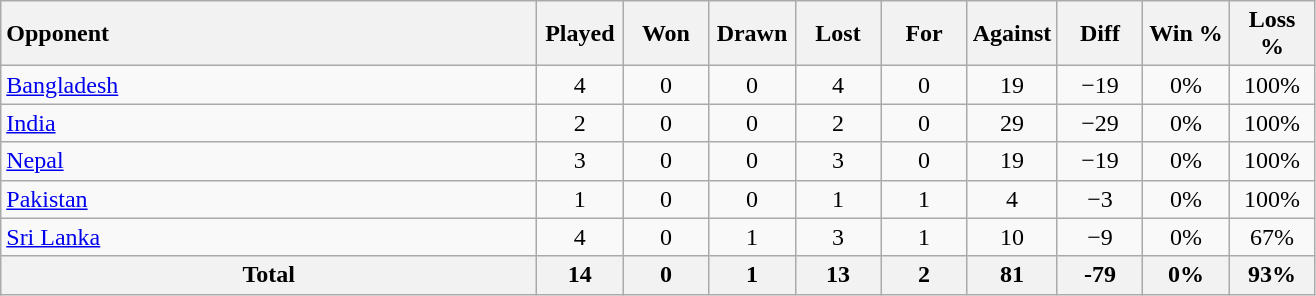<table class="wikitable sortable" style="text-align:center;">
<tr>
<th style="width:350px; text-align:left;">Opponent</th>
<th style="width:50px;">Played</th>
<th style="width:50px;">Won</th>
<th style="width:50px;">Drawn</th>
<th style="width:50px;">Lost</th>
<th style="width:50px;">For</th>
<th style="width:50px;">Against</th>
<th style="width:50px;">Diff</th>
<th style="width:50px;">Win %</th>
<th style="width:50px;">Loss %</th>
</tr>
<tr>
<td align=left> <a href='#'>Bangladesh</a></td>
<td>4</td>
<td>0</td>
<td>0</td>
<td>4</td>
<td>0</td>
<td>19</td>
<td>−19</td>
<td>0%</td>
<td>100%</td>
</tr>
<tr>
<td align=left> <a href='#'>India</a></td>
<td>2</td>
<td>0</td>
<td>0</td>
<td>2</td>
<td>0</td>
<td>29</td>
<td>−29</td>
<td>0%</td>
<td>100%</td>
</tr>
<tr>
<td align=left> <a href='#'>Nepal</a></td>
<td>3</td>
<td>0</td>
<td>0</td>
<td>3</td>
<td>0</td>
<td>19</td>
<td>−19</td>
<td>0%</td>
<td>100%</td>
</tr>
<tr>
<td align=left> <a href='#'>Pakistan</a></td>
<td>1</td>
<td>0</td>
<td>0</td>
<td>1</td>
<td>1</td>
<td>4</td>
<td>−3</td>
<td>0%</td>
<td>100%</td>
</tr>
<tr>
<td align=left> <a href='#'>Sri Lanka</a></td>
<td>4</td>
<td>0</td>
<td>1</td>
<td>3</td>
<td>1</td>
<td>10</td>
<td>−9</td>
<td>0%</td>
<td>67%</td>
</tr>
<tr>
<th>Total</th>
<th>14</th>
<th>0</th>
<th>1</th>
<th>13</th>
<th>2</th>
<th>81</th>
<th>-79</th>
<th>0%</th>
<th>93%</th>
</tr>
</table>
